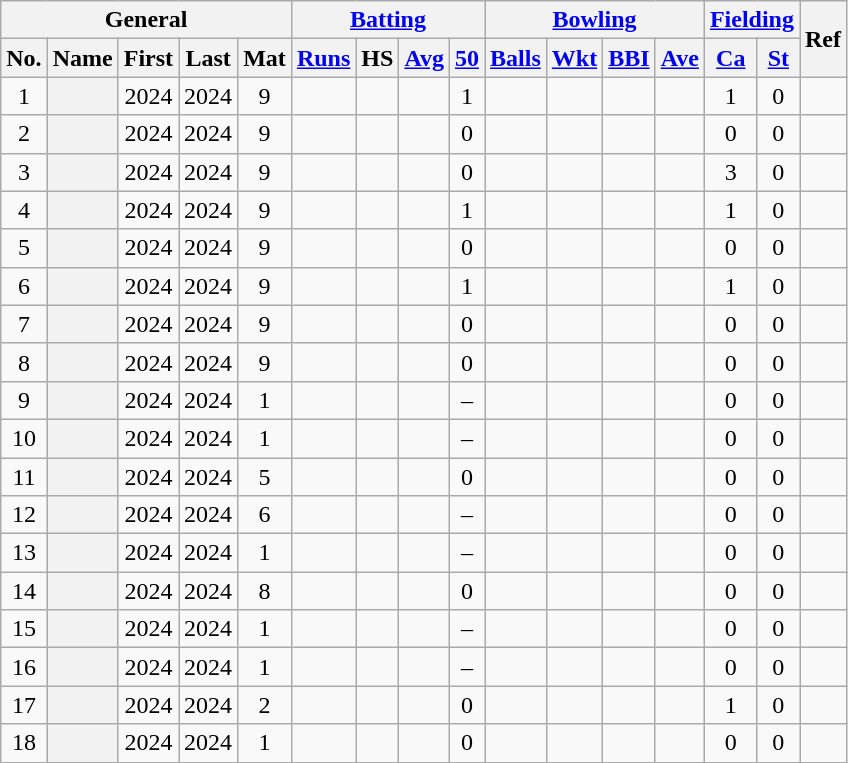<table class="wikitable plainrowheaders sortable" style="text-align:center; font-size:100%">
<tr align="center">
<th scope="col" colspan=5 class="unsortable">General</th>
<th scope="col" colspan=4 class="unsortable"><a href='#'>Batting</a></th>
<th scope="col" colspan=4 class="unsortable"><a href='#'>Bowling</a></th>
<th scope="col" colspan=2 class="unsortable"><a href='#'>Fielding</a></th>
<th scope="col" rowspan=2 class="unsortable">Ref</th>
</tr>
<tr align="center">
<th scope="col">No.</th>
<th scope="col">Name</th>
<th scope="col">First</th>
<th scope="col">Last</th>
<th scope="col">Mat</th>
<th scope="col"><a href='#'>Runs</a></th>
<th scope="col">HS</th>
<th scope="col"><a href='#'>Avg</a></th>
<th scope="col"><a href='#'>50</a></th>
<th scope="col"><a href='#'>Balls</a></th>
<th scope="col"><a href='#'>Wkt</a></th>
<th scope="col"><a href='#'>BBI</a></th>
<th scope="col"><a href='#'>Ave</a></th>
<th scope="col"><a href='#'>Ca</a></th>
<th scope="col"><a href='#'>St</a></th>
</tr>
<tr align="center">
<td>1</td>
<th scope="row"></th>
<td>2024</td>
<td>2024</td>
<td>9</td>
<td></td>
<td></td>
<td></td>
<td>1</td>
<td></td>
<td></td>
<td></td>
<td></td>
<td>1</td>
<td>0</td>
<td></td>
</tr>
<tr align="center">
<td>2</td>
<th scope="row"></th>
<td>2024</td>
<td>2024</td>
<td>9</td>
<td></td>
<td></td>
<td></td>
<td>0</td>
<td></td>
<td></td>
<td></td>
<td></td>
<td>0</td>
<td>0</td>
<td></td>
</tr>
<tr align="center">
<td>3</td>
<th scope="row"></th>
<td>2024</td>
<td>2024</td>
<td>9</td>
<td></td>
<td></td>
<td></td>
<td>0</td>
<td></td>
<td></td>
<td></td>
<td></td>
<td>3</td>
<td>0</td>
<td></td>
</tr>
<tr align="center">
<td>4</td>
<th scope="row"></th>
<td>2024</td>
<td>2024</td>
<td>9</td>
<td></td>
<td></td>
<td></td>
<td>1</td>
<td></td>
<td></td>
<td></td>
<td></td>
<td>1</td>
<td>0</td>
<td></td>
</tr>
<tr align="center">
<td>5</td>
<th scope="row"></th>
<td>2024</td>
<td>2024</td>
<td>9</td>
<td></td>
<td></td>
<td></td>
<td>0</td>
<td></td>
<td></td>
<td></td>
<td></td>
<td>0</td>
<td>0</td>
<td></td>
</tr>
<tr align="center">
<td>6</td>
<th scope="row"></th>
<td>2024</td>
<td>2024</td>
<td>9</td>
<td></td>
<td></td>
<td></td>
<td>1</td>
<td></td>
<td></td>
<td></td>
<td></td>
<td>1</td>
<td>0</td>
<td></td>
</tr>
<tr align="center">
<td>7</td>
<th scope="row"></th>
<td>2024</td>
<td>2024</td>
<td>9</td>
<td></td>
<td></td>
<td></td>
<td>0</td>
<td></td>
<td></td>
<td></td>
<td></td>
<td>0</td>
<td>0</td>
<td></td>
</tr>
<tr align="center">
<td>8</td>
<th scope="row"></th>
<td>2024</td>
<td>2024</td>
<td>9</td>
<td></td>
<td></td>
<td></td>
<td>0</td>
<td></td>
<td></td>
<td></td>
<td></td>
<td>0</td>
<td>0</td>
<td></td>
</tr>
<tr align="center">
<td>9</td>
<th scope="row"></th>
<td>2024</td>
<td>2024</td>
<td>1</td>
<td></td>
<td></td>
<td></td>
<td>–</td>
<td></td>
<td></td>
<td></td>
<td></td>
<td>0</td>
<td>0</td>
<td></td>
</tr>
<tr align="center">
<td>10</td>
<th scope="row"></th>
<td>2024</td>
<td>2024</td>
<td>1</td>
<td></td>
<td></td>
<td></td>
<td>–</td>
<td></td>
<td></td>
<td></td>
<td></td>
<td>0</td>
<td>0</td>
<td></td>
</tr>
<tr align="center">
<td>11</td>
<th scope="row"></th>
<td>2024</td>
<td>2024</td>
<td>5</td>
<td></td>
<td></td>
<td></td>
<td>0</td>
<td></td>
<td></td>
<td></td>
<td></td>
<td>0</td>
<td>0</td>
<td></td>
</tr>
<tr align="center">
<td>12</td>
<th scope="row"></th>
<td>2024</td>
<td>2024</td>
<td>6</td>
<td></td>
<td></td>
<td></td>
<td>–</td>
<td></td>
<td></td>
<td></td>
<td></td>
<td>0</td>
<td>0</td>
<td></td>
</tr>
<tr align="center">
<td>13</td>
<th scope="row"></th>
<td>2024</td>
<td>2024</td>
<td>1</td>
<td></td>
<td></td>
<td></td>
<td>–</td>
<td></td>
<td></td>
<td></td>
<td></td>
<td>0</td>
<td>0</td>
<td></td>
</tr>
<tr align="center">
<td>14</td>
<th scope="row"></th>
<td>2024</td>
<td>2024</td>
<td>8</td>
<td></td>
<td></td>
<td></td>
<td>0</td>
<td></td>
<td></td>
<td></td>
<td></td>
<td>0</td>
<td>0</td>
<td></td>
</tr>
<tr align="center">
<td>15</td>
<th scope="row"></th>
<td>2024</td>
<td>2024</td>
<td>1</td>
<td></td>
<td></td>
<td></td>
<td>–</td>
<td></td>
<td></td>
<td></td>
<td></td>
<td>0</td>
<td>0</td>
<td></td>
</tr>
<tr align="center">
<td>16</td>
<th scope="row"></th>
<td>2024</td>
<td>2024</td>
<td>1</td>
<td></td>
<td></td>
<td></td>
<td>–</td>
<td></td>
<td></td>
<td></td>
<td></td>
<td>0</td>
<td>0</td>
<td></td>
</tr>
<tr align="center">
<td>17</td>
<th scope="row"></th>
<td>2024</td>
<td>2024</td>
<td>2</td>
<td></td>
<td></td>
<td></td>
<td>0</td>
<td></td>
<td></td>
<td></td>
<td></td>
<td>1</td>
<td>0</td>
<td></td>
</tr>
<tr align="center">
<td>18</td>
<th scope="row"></th>
<td>2024</td>
<td>2024</td>
<td>1</td>
<td></td>
<td></td>
<td></td>
<td>0</td>
<td></td>
<td></td>
<td></td>
<td></td>
<td>0</td>
<td>0</td>
<td></td>
</tr>
</table>
